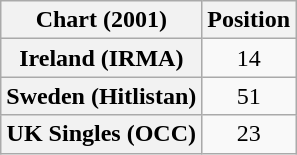<table class="wikitable sortable plainrowheaders" style="text-align:center">
<tr>
<th scope="col">Chart (2001)</th>
<th scope="col">Position</th>
</tr>
<tr>
<th scope="row">Ireland (IRMA)</th>
<td>14</td>
</tr>
<tr>
<th scope="row">Sweden (Hitlistan)</th>
<td>51</td>
</tr>
<tr>
<th scope="row">UK Singles (OCC)</th>
<td>23</td>
</tr>
</table>
